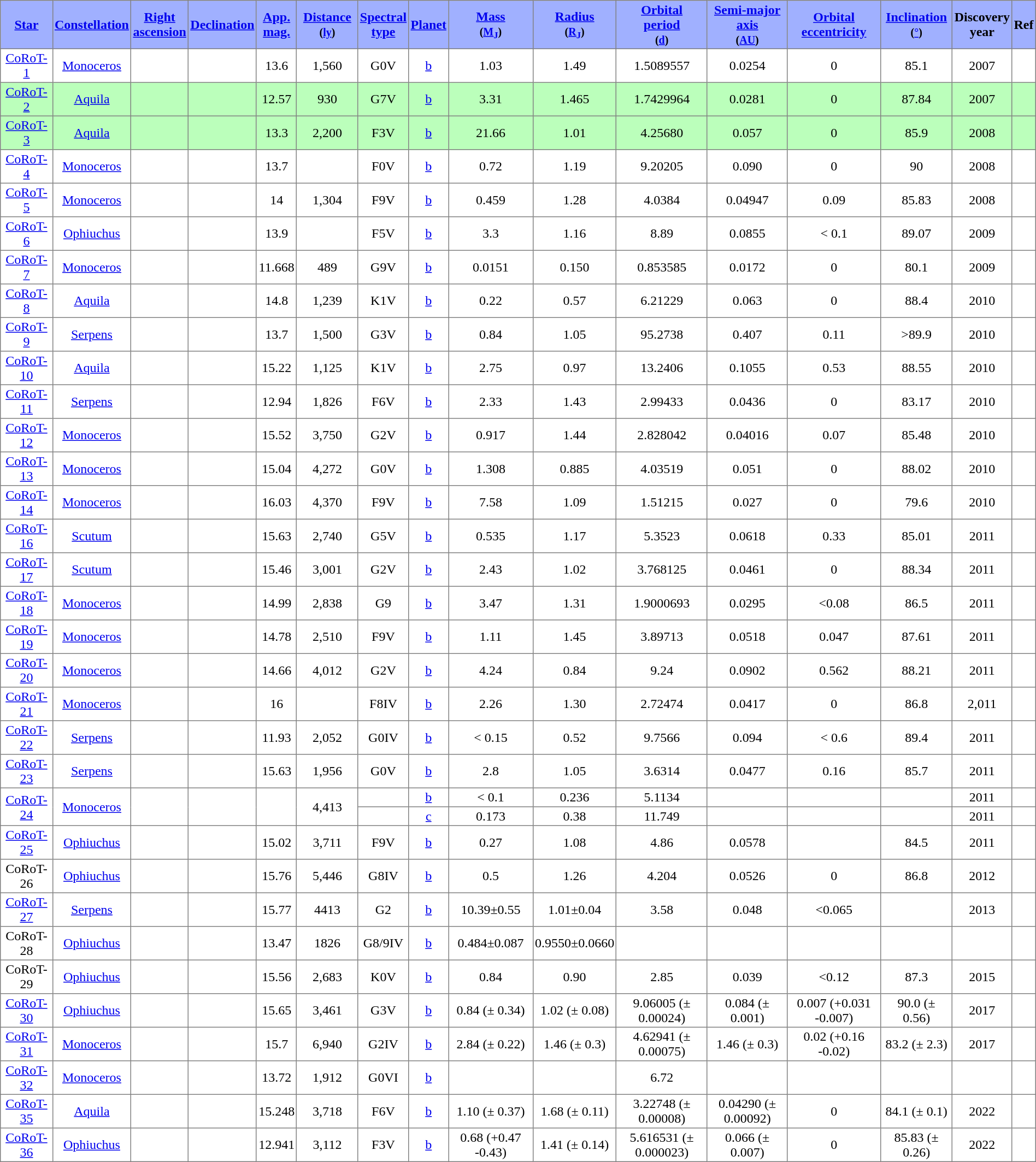<table class="toccolours sortable" border=1 cellspacing=0 cellpadding=2 align=center style="text-align:center; border-collapse:collapse; margin-left: 0; margin-right: auto">
<tr bgcolor="#a0b0ff">
<th><a href='#'>Star</a></th>
<th><a href='#'>Constellation</a></th>
<th><a href='#'>Right<br>ascension</a></th>
<th><a href='#'>Declination</a></th>
<th><a href='#'>App.<br>mag.</a></th>
<th><a href='#'>Distance</a> <small>(<a href='#'>ly</a>)</small></th>
<th><a href='#'>Spectral<br>type</a></th>
<th><a href='#'>Planet</a></th>
<th><a href='#'>Mass</a><br><small>(<a href='#'>M<sub>J</sub></a>)</small></th>
<th><a href='#'>Radius</a><br><small>(<a href='#'>R<sub>J</sub></a>)</small></th>
<th><a href='#'>Orbital<br>period</a><br><small>(<a href='#'>d</a>)</small></th>
<th><a href='#'>Semi-major<br>axis</a><br><small>(<a href='#'>AU</a>)</small></th>
<th><a href='#'>Orbital<br>eccentricity</a></th>
<th><a href='#'>Inclination</a><br><small>(<a href='#'>°</a>)</small></th>
<th>Discovery<br>year</th>
<th>Ref</th>
</tr>
<tr>
<td><a href='#'>CoRoT-1</a></td>
<td><a href='#'>Monoceros</a></td>
<td></td>
<td></td>
<td>13.6</td>
<td>1,560</td>
<td>G0V</td>
<td><a href='#'>b</a></td>
<td>1.03</td>
<td>1.49</td>
<td>1.5089557</td>
<td>0.0254</td>
<td>0</td>
<td>85.1</td>
<td>2007</td>
<td></td>
</tr>
<tr style="background:#bbffbb;">
<td><a href='#'>CoRoT-2</a></td>
<td><a href='#'>Aquila</a></td>
<td></td>
<td></td>
<td>12.57</td>
<td>930</td>
<td>G7V</td>
<td><a href='#'>b</a></td>
<td>3.31</td>
<td>1.465</td>
<td>1.7429964</td>
<td>0.0281</td>
<td>0</td>
<td>87.84</td>
<td>2007</td>
<td></td>
</tr>
<tr style="background:#bbffbb;">
<td><a href='#'>CoRoT-3</a></td>
<td><a href='#'>Aquila</a></td>
<td></td>
<td></td>
<td>13.3</td>
<td>2,200</td>
<td>F3V</td>
<td><a href='#'>b</a></td>
<td>21.66</td>
<td>1.01</td>
<td>4.25680</td>
<td>0.057</td>
<td>0</td>
<td>85.9</td>
<td>2008</td>
<td></td>
</tr>
<tr>
<td><a href='#'>CoRoT-4</a></td>
<td><a href='#'>Monoceros</a></td>
<td></td>
<td></td>
<td>13.7</td>
<td></td>
<td>F0V</td>
<td><a href='#'>b</a></td>
<td>0.72</td>
<td>1.19</td>
<td>9.20205</td>
<td>0.090</td>
<td>0</td>
<td>90</td>
<td>2008</td>
<td></td>
</tr>
<tr>
<td><a href='#'>CoRoT-5</a></td>
<td><a href='#'>Monoceros</a></td>
<td></td>
<td></td>
<td>14</td>
<td>1,304</td>
<td>F9V</td>
<td><a href='#'>b</a></td>
<td>0.459</td>
<td>1.28</td>
<td>4.0384</td>
<td>0.04947</td>
<td>0.09</td>
<td>85.83</td>
<td>2008</td>
<td></td>
</tr>
<tr>
<td><a href='#'>CoRoT-6</a></td>
<td><a href='#'>Ophiuchus</a></td>
<td></td>
<td></td>
<td>13.9</td>
<td></td>
<td>F5V</td>
<td><a href='#'>b</a></td>
<td>3.3</td>
<td>1.16</td>
<td>8.89</td>
<td>0.0855</td>
<td>< 0.1</td>
<td>89.07</td>
<td>2009</td>
<td></td>
</tr>
<tr>
<td><a href='#'>CoRoT-7</a></td>
<td><a href='#'>Monoceros</a></td>
<td></td>
<td></td>
<td>11.668</td>
<td>489</td>
<td>G9V</td>
<td><a href='#'>b</a></td>
<td>0.0151</td>
<td>0.150</td>
<td>0.853585</td>
<td>0.0172</td>
<td>0</td>
<td>80.1</td>
<td>2009</td>
<td></td>
</tr>
<tr>
<td><a href='#'>CoRoT-8</a></td>
<td><a href='#'>Aquila</a></td>
<td></td>
<td></td>
<td>14.8</td>
<td>1,239</td>
<td>K1V</td>
<td><a href='#'>b</a></td>
<td>0.22</td>
<td>0.57</td>
<td>6.21229</td>
<td>0.063</td>
<td>0</td>
<td>88.4</td>
<td>2010</td>
<td></td>
</tr>
<tr>
<td><a href='#'>CoRoT-9</a></td>
<td><a href='#'>Serpens</a></td>
<td></td>
<td></td>
<td>13.7</td>
<td>1,500</td>
<td>G3V</td>
<td><a href='#'>b</a></td>
<td>0.84</td>
<td>1.05</td>
<td>95.2738</td>
<td>0.407</td>
<td>0.11</td>
<td>>89.9</td>
<td>2010</td>
<td></td>
</tr>
<tr>
<td><a href='#'>CoRoT-10</a></td>
<td><a href='#'>Aquila</a></td>
<td></td>
<td></td>
<td>15.22</td>
<td>1,125</td>
<td>K1V</td>
<td><a href='#'>b</a></td>
<td>2.75</td>
<td>0.97</td>
<td>13.2406</td>
<td>0.1055</td>
<td>0.53</td>
<td>88.55</td>
<td>2010</td>
<td></td>
</tr>
<tr>
<td><a href='#'>CoRoT-11</a></td>
<td><a href='#'>Serpens</a></td>
<td></td>
<td></td>
<td>12.94</td>
<td>1,826</td>
<td>F6V</td>
<td><a href='#'>b</a></td>
<td>2.33</td>
<td>1.43</td>
<td>2.99433</td>
<td>0.0436</td>
<td>0</td>
<td>83.17</td>
<td>2010</td>
<td></td>
</tr>
<tr>
<td><a href='#'>CoRoT-12</a></td>
<td><a href='#'>Monoceros</a></td>
<td></td>
<td></td>
<td>15.52</td>
<td>3,750</td>
<td>G2V</td>
<td><a href='#'>b</a></td>
<td>0.917</td>
<td>1.44</td>
<td>2.828042</td>
<td>0.04016</td>
<td>0.07</td>
<td>85.48</td>
<td>2010</td>
<td></td>
</tr>
<tr>
<td><a href='#'>CoRoT-13</a></td>
<td><a href='#'>Monoceros</a></td>
<td></td>
<td></td>
<td>15.04</td>
<td>4,272</td>
<td>G0V</td>
<td><a href='#'>b</a></td>
<td>1.308</td>
<td>0.885</td>
<td>4.03519</td>
<td>0.051</td>
<td>0</td>
<td>88.02</td>
<td>2010</td>
<td></td>
</tr>
<tr>
<td><a href='#'>CoRoT-14</a></td>
<td><a href='#'>Monoceros</a></td>
<td></td>
<td></td>
<td>16.03</td>
<td>4,370</td>
<td>F9V</td>
<td><a href='#'>b</a></td>
<td>7.58</td>
<td>1.09</td>
<td>1.51215</td>
<td>0.027</td>
<td>0</td>
<td>79.6</td>
<td>2010</td>
<td></td>
</tr>
<tr>
<td><a href='#'>CoRoT-16</a></td>
<td><a href='#'>Scutum</a></td>
<td></td>
<td></td>
<td>15.63</td>
<td>2,740</td>
<td>G5V</td>
<td><a href='#'>b</a></td>
<td>0.535</td>
<td>1.17</td>
<td>5.3523</td>
<td>0.0618</td>
<td>0.33</td>
<td>85.01</td>
<td>2011</td>
<td></td>
</tr>
<tr>
<td><a href='#'>CoRoT-17</a></td>
<td><a href='#'>Scutum</a></td>
<td></td>
<td></td>
<td>15.46</td>
<td>3,001</td>
<td>G2V</td>
<td><a href='#'>b</a></td>
<td>2.43</td>
<td>1.02</td>
<td>3.768125</td>
<td>0.0461</td>
<td>0</td>
<td>88.34</td>
<td>2011</td>
<td></td>
</tr>
<tr>
<td><a href='#'>CoRoT-18</a></td>
<td><a href='#'>Monoceros</a></td>
<td></td>
<td></td>
<td>14.99</td>
<td>2,838</td>
<td>G9</td>
<td><a href='#'>b</a></td>
<td>3.47</td>
<td>1.31</td>
<td>1.9000693</td>
<td>0.0295</td>
<td><0.08</td>
<td>86.5</td>
<td>2011</td>
<td></td>
</tr>
<tr>
<td><a href='#'>CoRoT-19</a></td>
<td><a href='#'>Monoceros</a></td>
<td></td>
<td></td>
<td>14.78</td>
<td>2,510</td>
<td>F9V</td>
<td><a href='#'>b</a></td>
<td>1.11</td>
<td>1.45</td>
<td>3.89713</td>
<td>0.0518</td>
<td>0.047</td>
<td>87.61</td>
<td>2011</td>
<td></td>
</tr>
<tr>
<td><a href='#'>CoRoT-20</a></td>
<td><a href='#'>Monoceros</a></td>
<td></td>
<td></td>
<td>14.66</td>
<td>4,012</td>
<td>G2V</td>
<td><a href='#'>b</a></td>
<td>4.24</td>
<td>0.84</td>
<td>9.24</td>
<td>0.0902</td>
<td>0.562</td>
<td>88.21</td>
<td>2011</td>
<td></td>
</tr>
<tr>
<td><a href='#'>CoRoT-21</a></td>
<td><a href='#'>Monoceros</a></td>
<td></td>
<td></td>
<td>16</td>
<td></td>
<td>F8IV</td>
<td><a href='#'>b</a></td>
<td>2.26</td>
<td>1.30</td>
<td>2.72474</td>
<td>0.0417</td>
<td>0</td>
<td>86.8</td>
<td>2,011</td>
<td></td>
</tr>
<tr>
<td><a href='#'>CoRoT-22</a></td>
<td><a href='#'>Serpens</a></td>
<td></td>
<td></td>
<td>11.93</td>
<td>2,052</td>
<td>G0IV</td>
<td><a href='#'>b</a></td>
<td>< 0.15</td>
<td>0.52</td>
<td>9.7566</td>
<td>0.094</td>
<td>< 0.6</td>
<td>89.4</td>
<td>2011</td>
<td></td>
</tr>
<tr>
<td><a href='#'>CoRoT-23</a></td>
<td><a href='#'>Serpens</a></td>
<td></td>
<td></td>
<td>15.63</td>
<td>1,956</td>
<td>G0V</td>
<td><a href='#'>b</a></td>
<td>2.8</td>
<td>1.05</td>
<td>3.6314</td>
<td>0.0477</td>
<td>0.16</td>
<td>85.7</td>
<td>2011</td>
<td></td>
</tr>
<tr>
<td rowspan="2"><a href='#'>CoRoT-24</a></td>
<td rowspan="2"><a href='#'>Monoceros</a></td>
<td rowspan="2"></td>
<td rowspan="2"></td>
<td rowspan="2"></td>
<td rowspan="2">4,413</td>
<td></td>
<td><a href='#'>b</a></td>
<td>< 0.1</td>
<td>0.236</td>
<td>5.1134</td>
<td></td>
<td></td>
<td></td>
<td>2011</td>
<td></td>
</tr>
<tr>
<td></td>
<td><a href='#'>c</a></td>
<td>0.173</td>
<td>0.38</td>
<td>11.749</td>
<td></td>
<td></td>
<td></td>
<td>2011</td>
<td></td>
</tr>
<tr>
<td><a href='#'>CoRoT-25</a></td>
<td><a href='#'>Ophiuchus</a></td>
<td></td>
<td></td>
<td>15.02</td>
<td>3,711</td>
<td>F9V</td>
<td><a href='#'>b</a></td>
<td>0.27</td>
<td>1.08</td>
<td>4.86</td>
<td>0.0578</td>
<td></td>
<td>84.5</td>
<td>2011</td>
<td></td>
</tr>
<tr>
<td>CoRoT-26</td>
<td><a href='#'>Ophiuchus</a></td>
<td></td>
<td></td>
<td>15.76</td>
<td>5,446</td>
<td>G8IV</td>
<td><a href='#'>b</a></td>
<td>0.5</td>
<td>1.26</td>
<td>4.204</td>
<td>0.0526</td>
<td>0</td>
<td>86.8</td>
<td>2012</td>
<td></td>
</tr>
<tr>
<td><a href='#'>CoRoT-27</a></td>
<td><a href='#'>Serpens</a></td>
<td></td>
<td></td>
<td>15.77</td>
<td>4413</td>
<td>G2</td>
<td><a href='#'>b</a></td>
<td>10.39±0.55</td>
<td>1.01±0.04</td>
<td>3.58</td>
<td>0.048</td>
<td><0.065</td>
<td></td>
<td>2013</td>
<td></td>
</tr>
<tr>
<td>CoRoT-28</td>
<td><a href='#'>Ophiuchus</a></td>
<td></td>
<td></td>
<td>13.47</td>
<td>1826</td>
<td>G8/9IV</td>
<td><a href='#'>b</a></td>
<td>0.484±0.087</td>
<td>0.9550±0.0660</td>
<td></td>
<td></td>
<td></td>
<td></td>
<td></td>
<td></td>
</tr>
<tr>
<td>CoRoT-29</td>
<td><a href='#'>Ophiuchus</a></td>
<td></td>
<td></td>
<td>15.56</td>
<td>2,683</td>
<td>K0V</td>
<td><a href='#'>b</a></td>
<td>0.84</td>
<td>0.90</td>
<td>2.85</td>
<td>0.039</td>
<td><0.12</td>
<td>87.3</td>
<td>2015</td>
<td><br><br></td>
</tr>
<tr>
<td><a href='#'>CoRoT-30</a></td>
<td><a href='#'>Ophiuchus</a></td>
<td></td>
<td></td>
<td>15.65</td>
<td>3,461</td>
<td>G3V</td>
<td><a href='#'>b</a></td>
<td>0.84 (± 0.34)</td>
<td>1.02 (± 0.08)</td>
<td>9.06005 (± 0.00024)</td>
<td>0.084 (± 0.001)</td>
<td>0.007 (+0.031 -0.007)</td>
<td>90.0 (± 0.56)</td>
<td>2017</td>
<td></td>
</tr>
<tr>
<td><a href='#'>CoRoT-31</a></td>
<td><a href='#'>Monoceros</a></td>
<td></td>
<td></td>
<td>15.7</td>
<td>6,940</td>
<td>G2IV</td>
<td><a href='#'>b</a></td>
<td>2.84 (± 0.22)</td>
<td>1.46 (± 0.3)</td>
<td>4.62941 (± 0.00075)</td>
<td>1.46 (± 0.3)</td>
<td>0.02 (+0.16 -0.02)</td>
<td>83.2 (± 2.3)</td>
<td>2017</td>
<td></td>
</tr>
<tr>
<td><a href='#'>CoRoT-32</a></td>
<td><a href='#'>Monoceros</a></td>
<td></td>
<td></td>
<td>13.72</td>
<td>1,912</td>
<td>G0VI</td>
<td><a href='#'>b</a></td>
<td></td>
<td></td>
<td>6.72</td>
<td></td>
<td></td>
<td></td>
<td></td>
<td></td>
</tr>
<tr>
<td><a href='#'>CoRoT-35</a></td>
<td><a href='#'>Aquila</a></td>
<td></td>
<td></td>
<td>15.248</td>
<td>3,718</td>
<td>F6V</td>
<td><a href='#'>b</a></td>
<td>1.10 (± 0.37)</td>
<td>1.68 (± 0.11)</td>
<td>3.22748 (± 0.00008)</td>
<td>0.04290 (± 0.00092)</td>
<td>0</td>
<td>84.1 (± 0.1)</td>
<td>2022</td>
<td></td>
</tr>
<tr>
<td><a href='#'>CoRoT-36</a></td>
<td><a href='#'>Ophiuchus</a></td>
<td></td>
<td></td>
<td>12.941</td>
<td>3,112</td>
<td>F3V</td>
<td><a href='#'>b</a></td>
<td>0.68 (+0.47 -0.43)</td>
<td>1.41 (± 0.14)</td>
<td>5.616531 (± 0.000023)</td>
<td>0.066 (± 0.007)</td>
<td>0</td>
<td>85.83 (± 0.26)</td>
<td>2022</td>
<td></td>
</tr>
</table>
